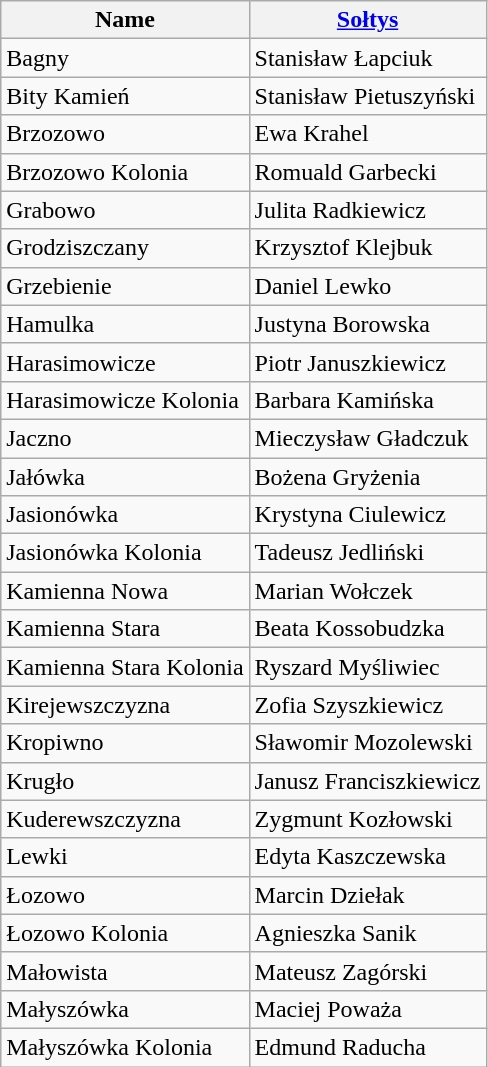<table class=wikitable>
<tr>
<th>Name</th>
<th><a href='#'>Sołtys</a></th>
</tr>
<tr>
<td>Bagny</td>
<td>Stanisław Łapciuk</td>
</tr>
<tr>
<td>Bity Kamień</td>
<td>Stanisław Pietuszyński</td>
</tr>
<tr>
<td>Brzozowo</td>
<td>Ewa Krahel</td>
</tr>
<tr>
<td>Brzozowo Kolonia</td>
<td>Romuald Garbecki</td>
</tr>
<tr>
<td>Grabowo</td>
<td>Julita Radkiewicz</td>
</tr>
<tr>
<td>Grodziszczany</td>
<td>Krzysztof Klejbuk</td>
</tr>
<tr>
<td>Grzebienie</td>
<td>Daniel Lewko</td>
</tr>
<tr>
<td>Hamulka</td>
<td>Justyna Borowska</td>
</tr>
<tr>
<td>Harasimowicze</td>
<td>Piotr Januszkiewicz</td>
</tr>
<tr>
<td>Harasimowicze Kolonia</td>
<td>Barbara Kamińska</td>
</tr>
<tr>
<td>Jaczno</td>
<td>Mieczysław Gładczuk</td>
</tr>
<tr>
<td>Jałówka</td>
<td>Bożena Gryżenia</td>
</tr>
<tr>
<td> Jasionówka</td>
<td>Krystyna Ciulewicz</td>
</tr>
<tr>
<td> Jasionówka Kolonia</td>
<td>Tadeusz Jedliński</td>
</tr>
<tr>
<td>Kamienna Nowa</td>
<td>Marian Wołczek</td>
</tr>
<tr>
<td>Kamienna Stara</td>
<td>Beata Kossobudzka</td>
</tr>
<tr>
<td>Kamienna Stara Kolonia</td>
<td>Ryszard Myśliwiec</td>
</tr>
<tr>
<td>Kirejewszczyzna</td>
<td>Zofia Szyszkiewicz</td>
</tr>
<tr>
<td>Kropiwno</td>
<td>Sławomir Mozolewski</td>
</tr>
<tr>
<td>Krugło</td>
<td>Janusz Franciszkiewicz</td>
</tr>
<tr>
<td>Kuderewszczyzna</td>
<td>Zygmunt Kozłowski</td>
</tr>
<tr>
<td>Lewki</td>
<td>Edyta Kaszczewska</td>
</tr>
<tr>
<td>Łozowo</td>
<td>Marcin Dziełak</td>
</tr>
<tr>
<td>Łozowo Kolonia</td>
<td>Agnieszka Sanik</td>
</tr>
<tr>
<td>Małowista</td>
<td>Mateusz Zagórski</td>
</tr>
<tr>
<td> Małyszówka</td>
<td>Maciej Poważa</td>
</tr>
<tr>
<td> Małyszówka Kolonia</td>
<td>Edmund Raducha</td>
</tr>
</table>
